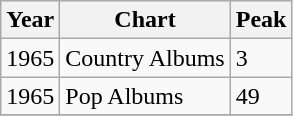<table class="wikitable">
<tr>
<th align="left">Year</th>
<th align="left">Chart</th>
<th align="left">Peak</th>
</tr>
<tr>
<td align="left">1965</td>
<td align="left">Country Albums</td>
<td align="left">3</td>
</tr>
<tr>
<td align="left">1965</td>
<td align="left">Pop Albums</td>
<td align="left">49</td>
</tr>
<tr>
</tr>
</table>
